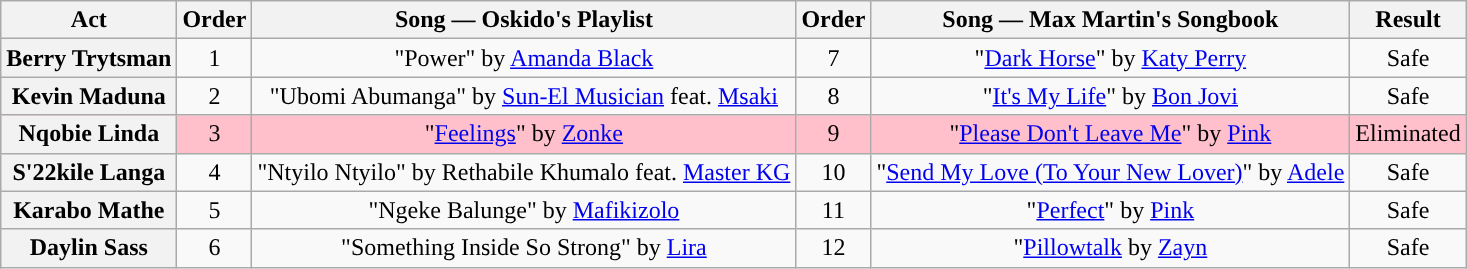<table class="wikitable plainrowheaders" style="text-align:center;">
<tr>
<th scope"col">Act</th>
<th scope"col">Order</th>
<th scope"col">Song — Oskido's Playlist</th>
<th scope"col">Order</th>
<th scope"col">Song — Max Martin's Songbook</th>
<th scope"col">Result</th>
</tr>
<tr>
<th scope=row>Berry Trytsman</th>
<td>1</td>
<td>"Power" by <a href='#'>Amanda Black</a></td>
<td>7</td>
<td>"<a href='#'>Dark Horse</a>" by <a href='#'>Katy Perry</a></td>
<td>Safe</td>
</tr>
<tr>
<th scope=row>Kevin Maduna</th>
<td>2</td>
<td>"Ubomi Abumanga" by <a href='#'>Sun-El Musician</a> feat. <a href='#'>Msaki</a></td>
<td>8</td>
<td>"<a href='#'>It's My Life</a>" by <a href='#'>Bon Jovi</a></td>
<td>Safe</td>
</tr>
<tr style="background: pink">
<th scope=row>Nqobie Linda</th>
<td>3</td>
<td>"<a href='#'>Feelings</a>" by <a href='#'>Zonke</a></td>
<td>9</td>
<td>"<a href='#'>Please Don't Leave Me</a>" by <a href='#'>Pink</a></td>
<td>Eliminated</td>
</tr>
<tr>
<th scope=row>S'22kile Langa</th>
<td>4</td>
<td>"Ntyilo Ntyilo" by Rethabile Khumalo feat. <a href='#'>Master KG</a></td>
<td>10</td>
<td>"<a href='#'>Send My Love (To Your New Lover)</a>" by <a href='#'>Adele</a></td>
<td>Safe</td>
</tr>
<tr>
<th scope=row>Karabo Mathe</th>
<td>5</td>
<td>"Ngeke Balunge" by <a href='#'>Mafikizolo</a></td>
<td>11</td>
<td>"<a href='#'>Perfect</a>" by <a href='#'>Pink</a></td>
<td>Safe</td>
</tr>
<tr>
<th scope=row>Daylin Sass</th>
<td>6</td>
<td>"Something Inside So Strong" by <a href='#'>Lira</a></td>
<td>12</td>
<td>"<a href='#'>Pillowtalk</a> by <a href='#'>Zayn</a></td>
<td>Safe</td>
</tr>
</table>
